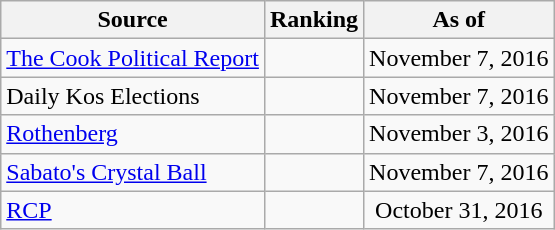<table class="wikitable" style="text-align:center">
<tr>
<th>Source</th>
<th>Ranking</th>
<th>As of</th>
</tr>
<tr>
<td align=left><a href='#'>The Cook Political Report</a></td>
<td></td>
<td>November 7, 2016</td>
</tr>
<tr>
<td align=left>Daily Kos Elections</td>
<td></td>
<td>November 7, 2016</td>
</tr>
<tr>
<td align=left><a href='#'>Rothenberg</a></td>
<td></td>
<td>November 3, 2016</td>
</tr>
<tr>
<td align=left><a href='#'>Sabato's Crystal Ball</a></td>
<td></td>
<td>November 7, 2016</td>
</tr>
<tr>
<td align="left"><a href='#'>RCP</a></td>
<td></td>
<td>October 31, 2016</td>
</tr>
</table>
